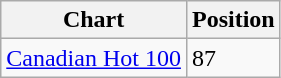<table class="wikitable">
<tr>
<th align="left" valign="top">Chart</th>
<th align="left" valign="top">Position</th>
</tr>
<tr>
<td align="left" valign="top"><a href='#'>Canadian Hot 100</a></td>
<td align="left" valign="top">87</td>
</tr>
</table>
